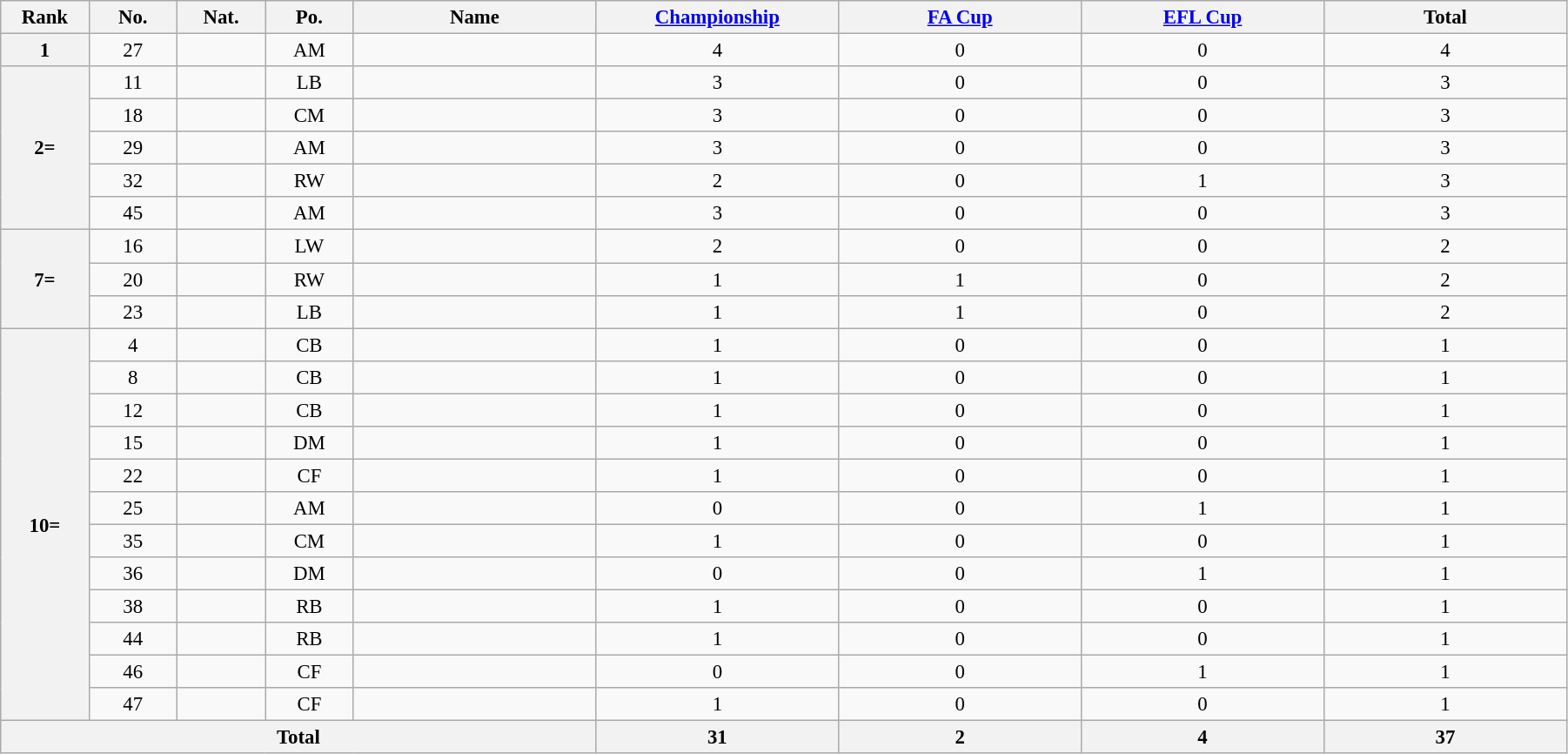<table class="wikitable" style="text-align:center; font-size:95%; width:95%;">
<tr 1>
<th width=50px>Rank</th>
<th width=50px>No.</th>
<th width=50px>Nat.</th>
<th width=50px>Po.</th>
<th width=150px>Name</th>
<th width=150px><a href='#'>Championship</a></th>
<th width=150px><a href='#'>FA Cup</a></th>
<th width=150px><a href='#'>EFL Cup</a></th>
<th width=150px>Total</th>
</tr>
<tr>
<th rowspan=1>1</th>
<td>27</td>
<td></td>
<td>AM</td>
<td></td>
<td>4</td>
<td>0</td>
<td>0</td>
<td>4</td>
</tr>
<tr>
<th rowspan=5>2=</th>
<td>11</td>
<td></td>
<td>LB</td>
<td></td>
<td>3</td>
<td>0</td>
<td>0</td>
<td>3</td>
</tr>
<tr>
<td>18</td>
<td></td>
<td>CM</td>
<td></td>
<td>3</td>
<td>0</td>
<td>0</td>
<td>3</td>
</tr>
<tr>
<td>29</td>
<td></td>
<td>AM</td>
<td></td>
<td>3</td>
<td>0</td>
<td>0</td>
<td>3</td>
</tr>
<tr>
<td>32</td>
<td></td>
<td>RW</td>
<td></td>
<td>2</td>
<td>0</td>
<td>1</td>
<td>3</td>
</tr>
<tr>
<td>45</td>
<td></td>
<td>AM</td>
<td></td>
<td>3</td>
<td>0</td>
<td>0</td>
<td>3</td>
</tr>
<tr>
<th rowspan=3>7=</th>
<td>16</td>
<td></td>
<td>LW</td>
<td></td>
<td>2</td>
<td>0</td>
<td>0</td>
<td>2</td>
</tr>
<tr>
<td>20</td>
<td></td>
<td>RW</td>
<td></td>
<td>1</td>
<td>1</td>
<td>0</td>
<td>2</td>
</tr>
<tr>
<td>23</td>
<td></td>
<td>LB</td>
<td></td>
<td>1</td>
<td>1</td>
<td>0</td>
<td>2</td>
</tr>
<tr>
<th rowspan=12>10=</th>
<td>4</td>
<td></td>
<td>CB</td>
<td></td>
<td>1</td>
<td>0</td>
<td>0</td>
<td>1</td>
</tr>
<tr>
<td>8</td>
<td></td>
<td>CB</td>
<td></td>
<td>1</td>
<td>0</td>
<td>0</td>
<td>1</td>
</tr>
<tr>
<td>12</td>
<td></td>
<td>CB</td>
<td></td>
<td>1</td>
<td>0</td>
<td>0</td>
<td>1</td>
</tr>
<tr>
<td>15</td>
<td></td>
<td>DM</td>
<td></td>
<td>1</td>
<td>0</td>
<td>0</td>
<td>1</td>
</tr>
<tr>
<td>22</td>
<td></td>
<td>CF</td>
<td></td>
<td>1</td>
<td>0</td>
<td>0</td>
<td>1</td>
</tr>
<tr>
<td>25</td>
<td></td>
<td>AM</td>
<td></td>
<td>0</td>
<td>0</td>
<td>1</td>
<td>1</td>
</tr>
<tr>
<td>35</td>
<td></td>
<td>CM</td>
<td></td>
<td>1</td>
<td>0</td>
<td>0</td>
<td>1</td>
</tr>
<tr>
<td>36</td>
<td></td>
<td>DM</td>
<td></td>
<td>0</td>
<td>0</td>
<td>1</td>
<td>1</td>
</tr>
<tr>
<td>38</td>
<td></td>
<td>RB</td>
<td></td>
<td>1</td>
<td>0</td>
<td>0</td>
<td>1</td>
</tr>
<tr>
<td>44</td>
<td></td>
<td>RB</td>
<td></td>
<td>1</td>
<td>0</td>
<td>0</td>
<td>1</td>
</tr>
<tr>
<td>46</td>
<td></td>
<td>CF</td>
<td></td>
<td>0</td>
<td>0</td>
<td>1</td>
<td>1</td>
</tr>
<tr>
<td>47</td>
<td></td>
<td>CF</td>
<td></td>
<td>1</td>
<td>0</td>
<td>0</td>
<td>1</td>
</tr>
<tr>
<th Colspan=5>Total</th>
<th>31</th>
<th>2</th>
<th>4</th>
<th>37</th>
</tr>
</table>
